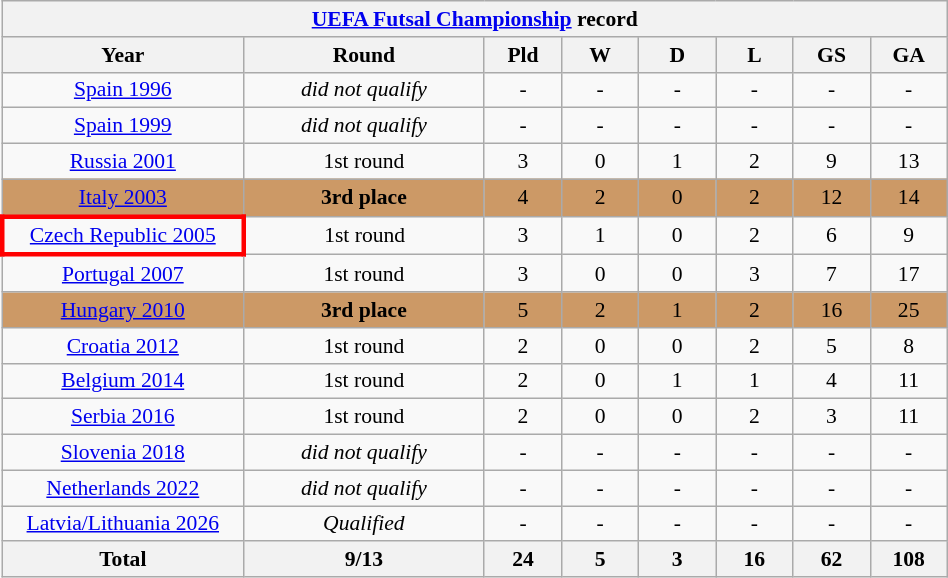<table class="wikitable" width=50% style="text-align: center;font-size:90%;">
<tr>
<th colspan=9><a href='#'>UEFA Futsal Championship</a> record</th>
</tr>
<tr>
<th width=25%>Year</th>
<th width=25%>Round</th>
<th width=8%>Pld</th>
<th width=8%>W</th>
<th width=8%>D</th>
<th width=8%>L</th>
<th width=8%>GS</th>
<th width=8%>GA</th>
</tr>
<tr>
<td><a href='#'>Spain 1996</a></td>
<td><em>did not qualify</em></td>
<td>-</td>
<td>-</td>
<td>-</td>
<td>-</td>
<td>-</td>
<td>-</td>
</tr>
<tr>
<td><a href='#'>Spain 1999</a></td>
<td><em>did not qualify</em></td>
<td>-</td>
<td>-</td>
<td>-</td>
<td>-</td>
<td>-</td>
<td>-</td>
</tr>
<tr>
<td><a href='#'>Russia 2001</a></td>
<td>1st round</td>
<td>3</td>
<td>0</td>
<td>1</td>
<td>2</td>
<td>9</td>
<td>13</td>
</tr>
<tr bgcolor="#cc9966">
<td><a href='#'>Italy 2003</a></td>
<td><strong>3rd place</strong></td>
<td>4</td>
<td>2</td>
<td>0</td>
<td>2</td>
<td>12</td>
<td>14</td>
</tr>
<tr>
<td style="border: 3px solid red"><a href='#'>Czech Republic 2005</a></td>
<td>1st round</td>
<td>3</td>
<td>1</td>
<td>0</td>
<td>2</td>
<td>6</td>
<td>9</td>
</tr>
<tr>
<td><a href='#'>Portugal 2007</a></td>
<td>1st round</td>
<td>3</td>
<td>0</td>
<td>0</td>
<td>3</td>
<td>7</td>
<td>17</td>
</tr>
<tr bgcolor="#cc9966">
<td><a href='#'>Hungary 2010</a></td>
<td><strong>3rd place</strong></td>
<td>5</td>
<td>2</td>
<td>1</td>
<td>2</td>
<td>16</td>
<td>25</td>
</tr>
<tr>
<td><a href='#'>Croatia 2012</a></td>
<td>1st round</td>
<td>2</td>
<td>0</td>
<td>0</td>
<td>2</td>
<td>5</td>
<td>8</td>
</tr>
<tr>
<td><a href='#'>Belgium 2014</a></td>
<td>1st round</td>
<td>2</td>
<td>0</td>
<td>1</td>
<td>1</td>
<td>4</td>
<td>11</td>
</tr>
<tr>
<td><a href='#'>Serbia 2016</a></td>
<td>1st round</td>
<td>2</td>
<td>0</td>
<td>0</td>
<td>2</td>
<td>3</td>
<td>11</td>
</tr>
<tr>
<td><a href='#'>Slovenia 2018</a></td>
<td><em>did not qualify</em></td>
<td>-</td>
<td>-</td>
<td>-</td>
<td>-</td>
<td>-</td>
<td>-</td>
</tr>
<tr>
<td><a href='#'>Netherlands 2022</a></td>
<td><em>did not qualify</em></td>
<td>-</td>
<td>-</td>
<td>-</td>
<td>-</td>
<td>-</td>
<td>-</td>
</tr>
<tr>
<td><a href='#'>Latvia/Lithuania 2026</a></td>
<td><em>Qualified</em></td>
<td>-</td>
<td>-</td>
<td>-</td>
<td>-</td>
<td>-</td>
<td>-</td>
</tr>
<tr>
<th><strong>Total</strong></th>
<th>9/13</th>
<th>24</th>
<th>5</th>
<th>3</th>
<th>16</th>
<th>62</th>
<th>108</th>
</tr>
</table>
